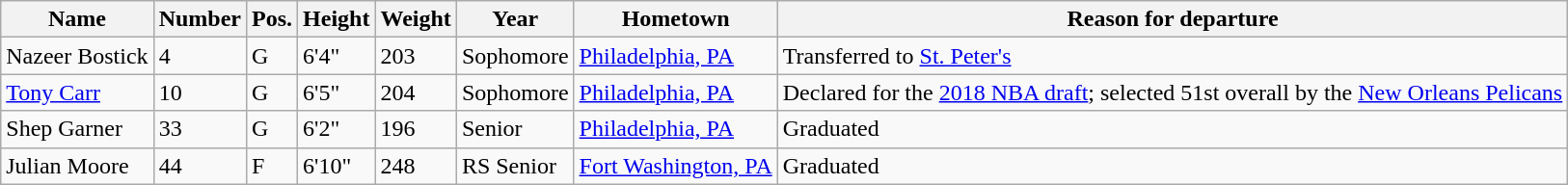<table class="wikitable sortable" border="1">
<tr>
<th>Name</th>
<th>Number</th>
<th>Pos.</th>
<th>Height</th>
<th>Weight</th>
<th>Year</th>
<th>Hometown</th>
<th class="unsortable">Reason for departure</th>
</tr>
<tr>
<td>Nazeer Bostick</td>
<td>4</td>
<td>G</td>
<td>6'4"</td>
<td>203</td>
<td>Sophomore</td>
<td><a href='#'>Philadelphia, PA</a></td>
<td>Transferred to <a href='#'>St. Peter's</a></td>
</tr>
<tr>
<td><a href='#'>Tony Carr</a></td>
<td>10</td>
<td>G</td>
<td>6'5"</td>
<td>204</td>
<td>Sophomore</td>
<td><a href='#'>Philadelphia, PA</a></td>
<td>Declared for the <a href='#'>2018 NBA draft</a>; selected 51st overall by the <a href='#'>New Orleans Pelicans</a></td>
</tr>
<tr>
<td>Shep Garner</td>
<td>33</td>
<td>G</td>
<td>6'2"</td>
<td>196</td>
<td>Senior</td>
<td><a href='#'>Philadelphia, PA</a></td>
<td>Graduated</td>
</tr>
<tr>
<td>Julian Moore</td>
<td>44</td>
<td>F</td>
<td>6'10"</td>
<td>248</td>
<td>RS Senior</td>
<td><a href='#'>Fort Washington, PA</a></td>
<td>Graduated</td>
</tr>
</table>
